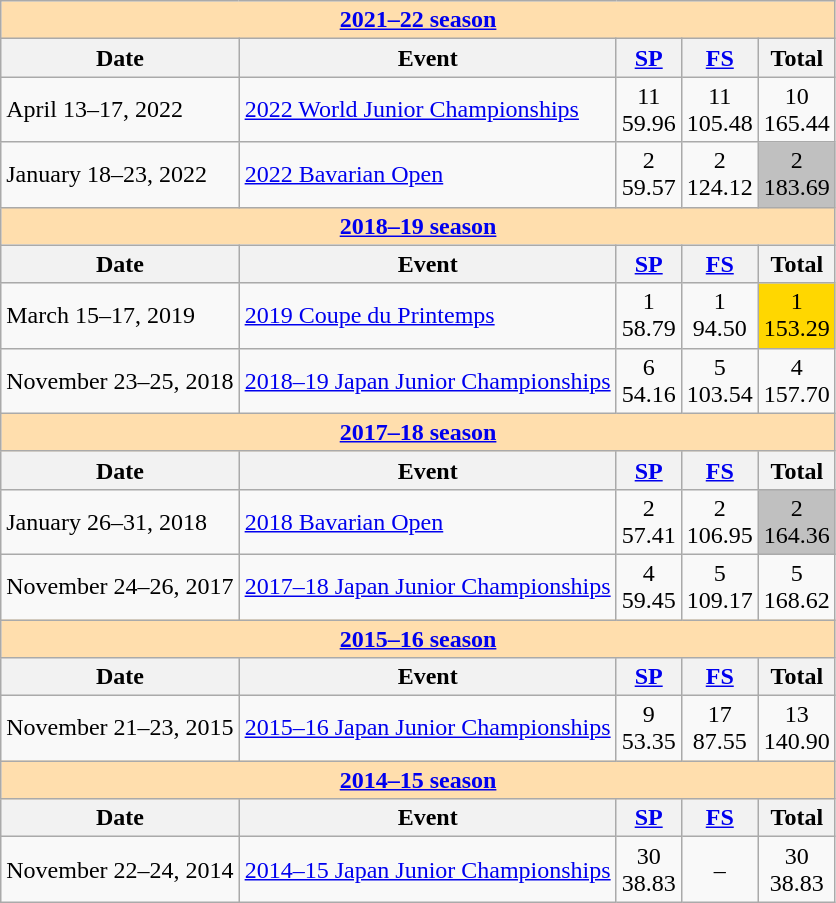<table class="wikitable">
<tr>
<th style="background-color: #ffdead;" colspan=5><a href='#'>2021–22 season</a></th>
</tr>
<tr>
<th>Date</th>
<th>Event</th>
<th><a href='#'>SP</a></th>
<th><a href='#'>FS</a></th>
<th>Total</th>
</tr>
<tr>
<td>April 13–17, 2022</td>
<td><a href='#'>2022 World Junior Championships</a></td>
<td align=center>11 <br> 59.96</td>
<td align=center>11 <br> 105.48</td>
<td align=center>10 <br> 165.44</td>
</tr>
<tr>
<td>January 18–23, 2022</td>
<td><a href='#'>2022 Bavarian Open</a></td>
<td align=center>2 <br> 59.57</td>
<td align=center>2 <br> 124.12</td>
<td align=center bgcolor=silver>2 <br> 183.69</td>
</tr>
<tr>
<th style="background-color: #ffdead;" colspan=5><a href='#'>2018–19 season</a></th>
</tr>
<tr>
<th>Date</th>
<th>Event</th>
<th><a href='#'>SP</a></th>
<th><a href='#'>FS</a></th>
<th>Total</th>
</tr>
<tr>
<td>March 15–17, 2019</td>
<td><a href='#'>2019 Coupe du Printemps</a></td>
<td align=center>1 <br> 58.79</td>
<td align=center>1 <br> 94.50</td>
<td align=center bgcolor=gold>1 <br> 153.29</td>
</tr>
<tr>
<td>November 23–25, 2018</td>
<td><a href='#'>2018–19 Japan Junior Championships</a></td>
<td align=center>6 <br> 54.16</td>
<td align=center>5 <br> 103.54</td>
<td align=center>4 <br> 157.70</td>
</tr>
<tr>
<th style="background-color: #ffdead;" colspan=5><a href='#'>2017–18 season</a></th>
</tr>
<tr>
<th>Date</th>
<th>Event</th>
<th><a href='#'>SP</a></th>
<th><a href='#'>FS</a></th>
<th>Total</th>
</tr>
<tr>
<td>January 26–31, 2018</td>
<td><a href='#'>2018 Bavarian Open</a></td>
<td align=center>2 <br> 57.41</td>
<td align=center>2 <br> 106.95</td>
<td align=center bgcolor=silver>2 <br> 164.36</td>
</tr>
<tr>
<td>November 24–26, 2017</td>
<td><a href='#'>2017–18 Japan Junior Championships</a></td>
<td align=center>4 <br> 59.45</td>
<td align=center>5 <br> 109.17</td>
<td align=center>5 <br> 168.62</td>
</tr>
<tr>
<th style="background-color: #ffdead;" colspan=5><a href='#'>2015–16 season</a></th>
</tr>
<tr>
<th>Date</th>
<th>Event</th>
<th><a href='#'>SP</a></th>
<th><a href='#'>FS</a></th>
<th>Total</th>
</tr>
<tr>
<td>November 21–23, 2015</td>
<td><a href='#'>2015–16 Japan Junior Championships</a></td>
<td align=center>9 <br> 53.35</td>
<td align=center>17 <br> 87.55</td>
<td align=center>13 <br> 140.90</td>
</tr>
<tr>
<th colspan="5" style="background-color: #ffdead;"><a href='#'>2014–15 season</a></th>
</tr>
<tr>
<th>Date</th>
<th>Event</th>
<th><a href='#'>SP</a></th>
<th><a href='#'>FS</a></th>
<th>Total</th>
</tr>
<tr>
<td>November 22–24, 2014</td>
<td><a href='#'>2014–15 Japan Junior Championships</a></td>
<td align=center>30 <br> 38.83</td>
<td align=center>–</td>
<td align=center>30 <br> 38.83</td>
</tr>
</table>
